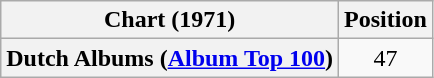<table class="wikitable plainrowheaders" style="text-align:center">
<tr>
<th scope="col">Chart (1971)</th>
<th scope="col">Position</th>
</tr>
<tr>
<th scope="row">Dutch Albums (<a href='#'>Album Top 100</a>)</th>
<td>47</td>
</tr>
</table>
